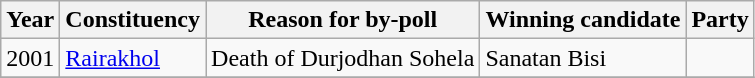<table class="wikitable sortable">
<tr>
<th>Year</th>
<th>Constituency</th>
<th>Reason for by-poll</th>
<th>Winning candidate</th>
<th colspan=2>Party</th>
</tr>
<tr>
<td>2001</td>
<td><a href='#'>Rairakhol</a></td>
<td>Death of Durjodhan Sohela</td>
<td>Sanatan Bisi</td>
<td></td>
</tr>
<tr>
</tr>
</table>
